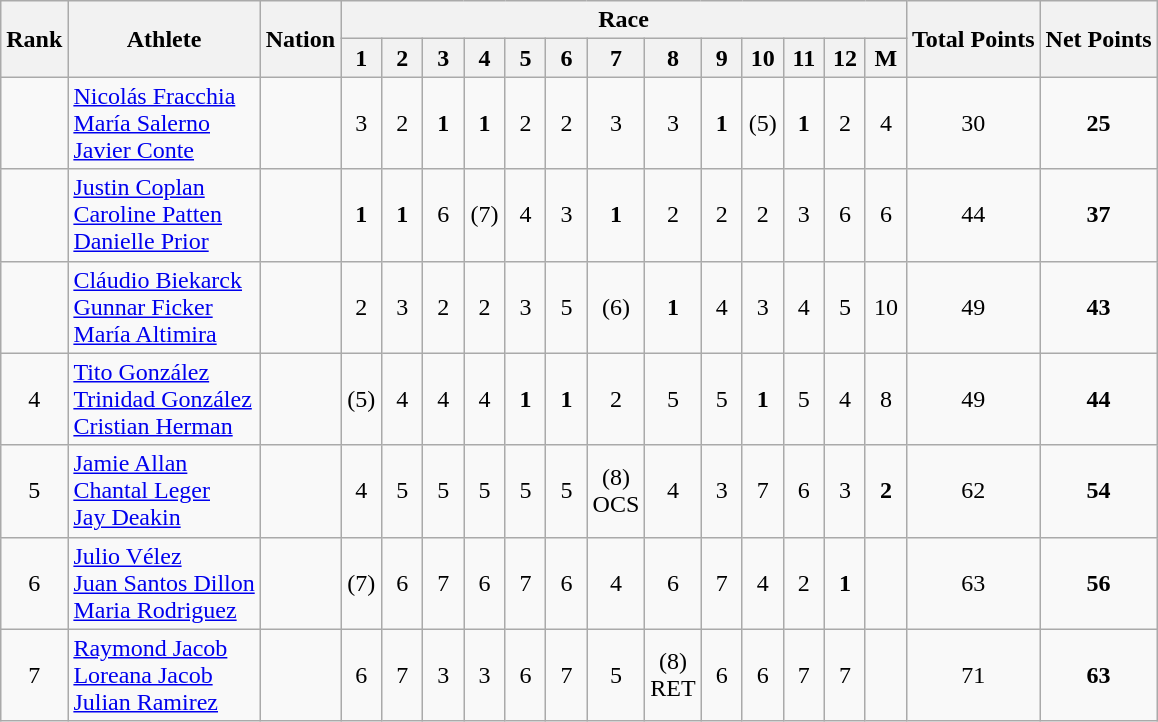<table class="wikitable" style="text-align:center">
<tr>
<th rowspan="2">Rank</th>
<th rowspan="2">Athlete</th>
<th rowspan="2">Nation</th>
<th colspan="13">Race</th>
<th rowspan="2">Total Points</th>
<th rowspan="2">Net Points</th>
</tr>
<tr>
<th width=20>1</th>
<th width=20>2</th>
<th width=20>3</th>
<th width=20>4</th>
<th width=20>5</th>
<th width=20>6</th>
<th width=20>7</th>
<th width=20>8</th>
<th width=20>9</th>
<th width=20>10</th>
<th width=20>11</th>
<th width=20>12</th>
<th width=20>M</th>
</tr>
<tr>
<td></td>
<td align=left><a href='#'>Nicolás Fracchia</a><br><a href='#'>María Salerno</a><br><a href='#'>Javier Conte</a></td>
<td align=left></td>
<td>3</td>
<td>2</td>
<td><strong>1</strong></td>
<td><strong>1</strong></td>
<td>2</td>
<td>2</td>
<td>3</td>
<td>3</td>
<td><strong>1</strong></td>
<td>(5)</td>
<td><strong>1</strong></td>
<td>2</td>
<td>4</td>
<td>30</td>
<td><strong>25</strong></td>
</tr>
<tr>
<td></td>
<td align=left><a href='#'>Justin Coplan</a><br><a href='#'>Caroline Patten</a><br><a href='#'>Danielle Prior</a></td>
<td align=left></td>
<td><strong>1</strong></td>
<td><strong>1</strong></td>
<td>6</td>
<td>(7)</td>
<td>4</td>
<td>3</td>
<td><strong>1</strong></td>
<td>2</td>
<td>2</td>
<td>2</td>
<td>3</td>
<td>6</td>
<td>6</td>
<td>44</td>
<td><strong>37</strong></td>
</tr>
<tr>
<td></td>
<td align=left><a href='#'>Cláudio Biekarck</a><br><a href='#'>Gunnar Ficker</a><br><a href='#'>María Altimira</a></td>
<td align=left></td>
<td>2</td>
<td>3</td>
<td>2</td>
<td>2</td>
<td>3</td>
<td>5</td>
<td>(6)</td>
<td><strong>1</strong></td>
<td>4</td>
<td>3</td>
<td>4</td>
<td>5</td>
<td>10</td>
<td>49</td>
<td><strong>43</strong></td>
</tr>
<tr>
<td>4</td>
<td align=left><a href='#'>Tito González</a><br><a href='#'>Trinidad González</a><br><a href='#'>Cristian Herman</a></td>
<td align=left></td>
<td>(5)</td>
<td>4</td>
<td>4</td>
<td>4</td>
<td><strong>1</strong></td>
<td><strong>1</strong></td>
<td>2</td>
<td>5</td>
<td>5</td>
<td><strong>1</strong></td>
<td>5</td>
<td>4</td>
<td>8</td>
<td>49</td>
<td><strong>44</strong></td>
</tr>
<tr>
<td>5</td>
<td align=left><a href='#'>Jamie Allan</a><br><a href='#'>Chantal Leger</a><br><a href='#'>Jay Deakin</a></td>
<td align=left></td>
<td>4</td>
<td>5</td>
<td>5</td>
<td>5</td>
<td>5</td>
<td>5</td>
<td>(8) <br>OCS</td>
<td>4</td>
<td>3</td>
<td>7</td>
<td>6</td>
<td>3</td>
<td><strong>2</strong></td>
<td>62</td>
<td><strong>54</strong></td>
</tr>
<tr>
<td>6</td>
<td align=left><a href='#'>Julio Vélez</a><br><a href='#'>Juan Santos Dillon</a><br><a href='#'>Maria Rodriguez</a></td>
<td align=left></td>
<td>(7)</td>
<td>6</td>
<td>7</td>
<td>6</td>
<td>7</td>
<td>6</td>
<td>4</td>
<td>6</td>
<td>7</td>
<td>4</td>
<td>2</td>
<td><strong>1</strong></td>
<td></td>
<td>63</td>
<td><strong>56</strong></td>
</tr>
<tr>
<td>7</td>
<td align=left><a href='#'>Raymond Jacob</a><br><a href='#'>Loreana Jacob</a><br><a href='#'>Julian Ramirez</a></td>
<td align=left></td>
<td>6</td>
<td>7</td>
<td>3</td>
<td>3</td>
<td>6</td>
<td>7</td>
<td>5</td>
<td>(8)<br>RET</td>
<td>6</td>
<td>6</td>
<td>7</td>
<td>7</td>
<td></td>
<td>71</td>
<td><strong>63</strong></td>
</tr>
</table>
